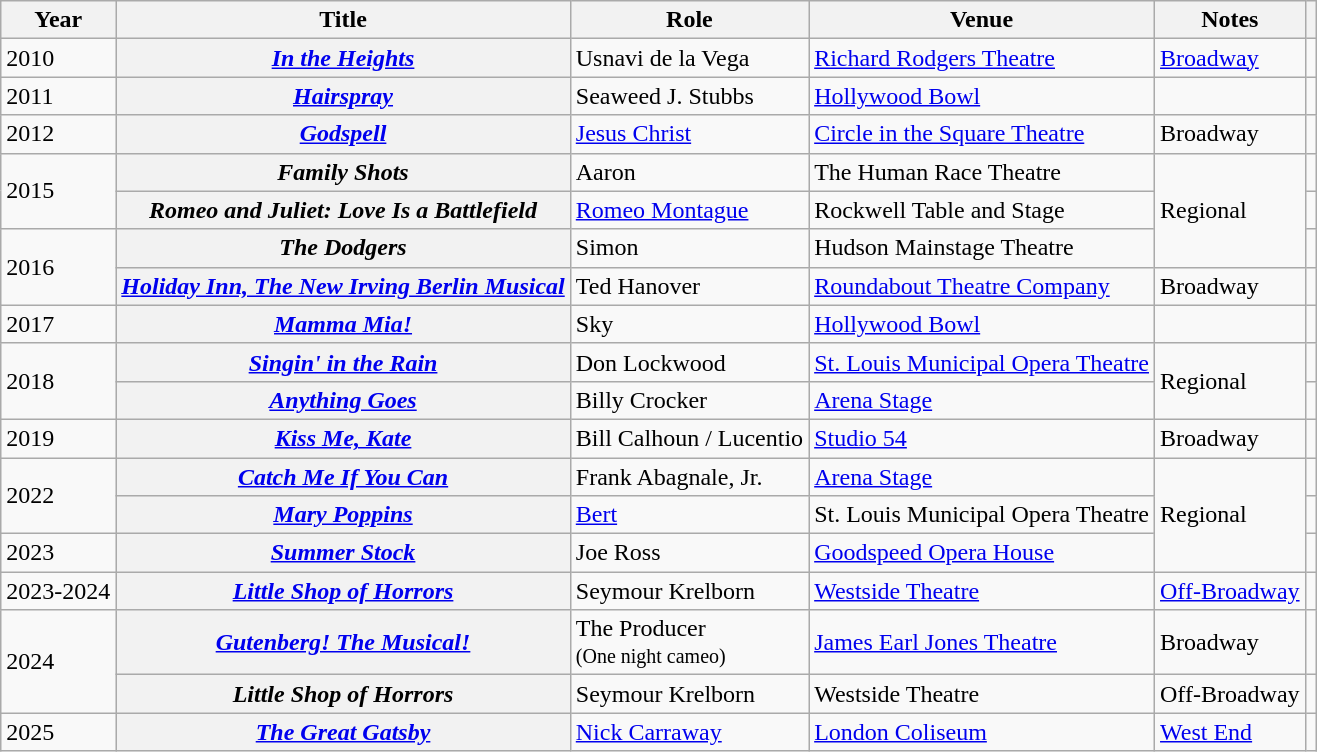<table class="wikitable plainrowheaders sortable">
<tr>
<th scope="col">Year</th>
<th scope="col">Title</th>
<th scope="col">Role</th>
<th scope="col">Venue</th>
<th scope=col>Notes</th>
<th scope="col" class="unsortable"></th>
</tr>
<tr>
<td>2010</td>
<th scope="row"><em><a href='#'>In the Heights</a></em></th>
<td>Usnavi de la Vega</td>
<td><a href='#'>Richard Rodgers Theatre</a></td>
<td><a href='#'>Broadway</a></td>
<td style="text-align: center;;"></td>
</tr>
<tr>
<td>2011</td>
<th scope="row"><em><a href='#'>Hairspray</a></em></th>
<td>Seaweed J. Stubbs</td>
<td><a href='#'>Hollywood Bowl</a></td>
<td></td>
<td style="text-align: center;;"></td>
</tr>
<tr>
<td>2012</td>
<th scope="row"><em><a href='#'>Godspell</a></em></th>
<td><a href='#'>Jesus Christ</a></td>
<td><a href='#'>Circle in the Square Theatre</a></td>
<td>Broadway</td>
<td style="text-align: center;;"></td>
</tr>
<tr>
<td rowspan="2">2015</td>
<th scope="row"><em>Family Shots</em></th>
<td>Aaron</td>
<td>The Human Race Theatre</td>
<td rowspan=3>Regional</td>
<td style="text-align: center;;"></td>
</tr>
<tr>
<th scope="row"><em>Romeo and Juliet: Love Is a Battlefield</em></th>
<td><a href='#'>Romeo Montague</a></td>
<td>Rockwell Table and Stage</td>
<td style="text-align: center;;"></td>
</tr>
<tr>
<td rowspan="2">2016</td>
<th scope="row"><em>The Dodgers</em></th>
<td>Simon</td>
<td>Hudson Mainstage Theatre</td>
<td style="text-align: center;;"></td>
</tr>
<tr>
<th scope="row"><em><a href='#'>Holiday Inn, The New Irving Berlin Musical</a></em></th>
<td>Ted Hanover</td>
<td><a href='#'>Roundabout Theatre Company</a></td>
<td>Broadway</td>
<td style="text-align: center;;"></td>
</tr>
<tr>
<td>2017</td>
<th scope="row"><em><a href='#'>Mamma Mia!</a></em></th>
<td>Sky</td>
<td><a href='#'>Hollywood Bowl</a></td>
<td></td>
<td style="text-align: center;;"></td>
</tr>
<tr>
<td rowspan="2">2018</td>
<th scope="row"><em><a href='#'>Singin' in the Rain</a></em></th>
<td>Don Lockwood</td>
<td><a href='#'>St. Louis Municipal Opera Theatre</a></td>
<td rowspan=2>Regional</td>
<td style="text-align: center;;"></td>
</tr>
<tr>
<th scope="row"><em><a href='#'>Anything Goes</a></em></th>
<td>Billy Crocker</td>
<td><a href='#'>Arena Stage</a></td>
<td style="text-align: center;;"></td>
</tr>
<tr>
<td>2019</td>
<th scope="row"><em><a href='#'>Kiss Me, Kate</a></em></th>
<td>Bill Calhoun / Lucentio</td>
<td><a href='#'>Studio 54</a></td>
<td>Broadway</td>
<td style="text-align: center;;"></td>
</tr>
<tr>
<td rowspan=2>2022</td>
<th scope="row"><em><a href='#'>Catch Me If You Can</a></em></th>
<td>Frank Abagnale, Jr.</td>
<td><a href='#'>Arena Stage</a></td>
<td rowspan=3>Regional</td>
<td align=center></td>
</tr>
<tr>
<th scope="row"><em><a href='#'>Mary Poppins</a></em></th>
<td><a href='#'>Bert</a></td>
<td>St. Louis Municipal Opera Theatre</td>
<td style="text-align: center;;"></td>
</tr>
<tr>
<td>2023</td>
<th scope="row"><em><a href='#'>Summer Stock</a></em></th>
<td>Joe Ross</td>
<td><a href='#'>Goodspeed Opera House</a></td>
<td></td>
</tr>
<tr>
<td>2023-2024</td>
<th scope="row"><em><a href='#'>Little Shop of Horrors</a></em></th>
<td>Seymour Krelborn</td>
<td><a href='#'>Westside Theatre</a></td>
<td><a href='#'>Off-Broadway</a></td>
<td style="text-align: center;;"></td>
</tr>
<tr>
<td rowspan="2">2024</td>
<th scope="row"><em><a href='#'>Gutenberg! The Musical!</a></em></th>
<td>The Producer<br><small>(One night cameo)</small></td>
<td><a href='#'>James Earl Jones Theatre</a></td>
<td>Broadway</td>
<td align="center"></td>
</tr>
<tr>
<th scope="row"><em>Little Shop of Horrors</em></th>
<td>Seymour Krelborn</td>
<td>Westside Theatre</td>
<td>Off-Broadway</td>
<td style="text-align: center;;"></td>
</tr>
<tr>
<td>2025</td>
<th scope="row"><em><a href='#'>The Great Gatsby</a></em></th>
<td><a href='#'>Nick Carraway</a></td>
<td><a href='#'>London Coliseum</a></td>
<td><a href='#'>West End</a></td>
<td align="center"><br></td>
</tr>
</table>
